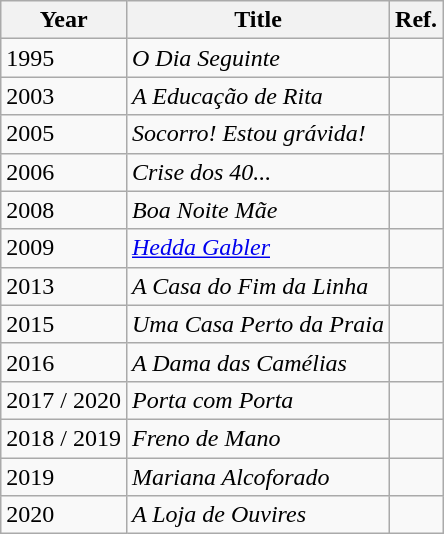<table class="wikitable sortable">
<tr>
<th>Year</th>
<th>Title</th>
<th>Ref.</th>
</tr>
<tr>
<td>1995</td>
<td><em>O Dia Seguinte</em></td>
<td></td>
</tr>
<tr>
<td>2003</td>
<td><em>A Educação de Rita</em></td>
<td></td>
</tr>
<tr>
<td>2005</td>
<td><em>Socorro! Estou grávida!</em></td>
<td></td>
</tr>
<tr>
<td>2006</td>
<td><em>Crise dos 40...</em></td>
<td></td>
</tr>
<tr>
<td>2008</td>
<td><em>Boa Noite Mãe</em></td>
<td></td>
</tr>
<tr>
<td>2009</td>
<td><em><a href='#'>Hedda Gabler</a></em></td>
<td></td>
</tr>
<tr>
<td>2013</td>
<td><em>A Casa do Fim da Linha</em></td>
<td></td>
</tr>
<tr>
<td>2015</td>
<td><em>Uma Casa Perto da Praia</em></td>
<td></td>
</tr>
<tr>
<td>2016</td>
<td><em>A Dama das Camélias</em></td>
<td></td>
</tr>
<tr>
<td>2017 / 2020</td>
<td><em>Porta com Porta</em></td>
<td></td>
</tr>
<tr>
<td>2018 / 2019</td>
<td><em>Freno de Mano</em></td>
<td></td>
</tr>
<tr>
<td>2019</td>
<td><em>Mariana Alcoforado</em></td>
<td></td>
</tr>
<tr>
<td>2020</td>
<td><em>A Loja de Ouvires</em></td>
<td></td>
</tr>
</table>
